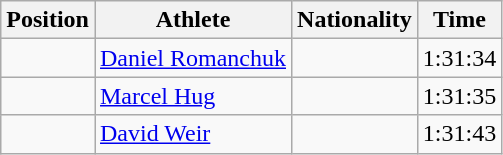<table class="wikitable sortable">
<tr>
<th>Position</th>
<th>Athlete</th>
<th>Nationality</th>
<th>Time</th>
</tr>
<tr>
<td align=center></td>
<td><a href='#'>Daniel Romanchuk</a></td>
<td></td>
<td>1:31:34</td>
</tr>
<tr>
<td align=center></td>
<td><a href='#'>Marcel Hug</a></td>
<td></td>
<td>1:31:35</td>
</tr>
<tr>
<td align=center></td>
<td><a href='#'>David Weir</a></td>
<td></td>
<td>1:31:43</td>
</tr>
</table>
